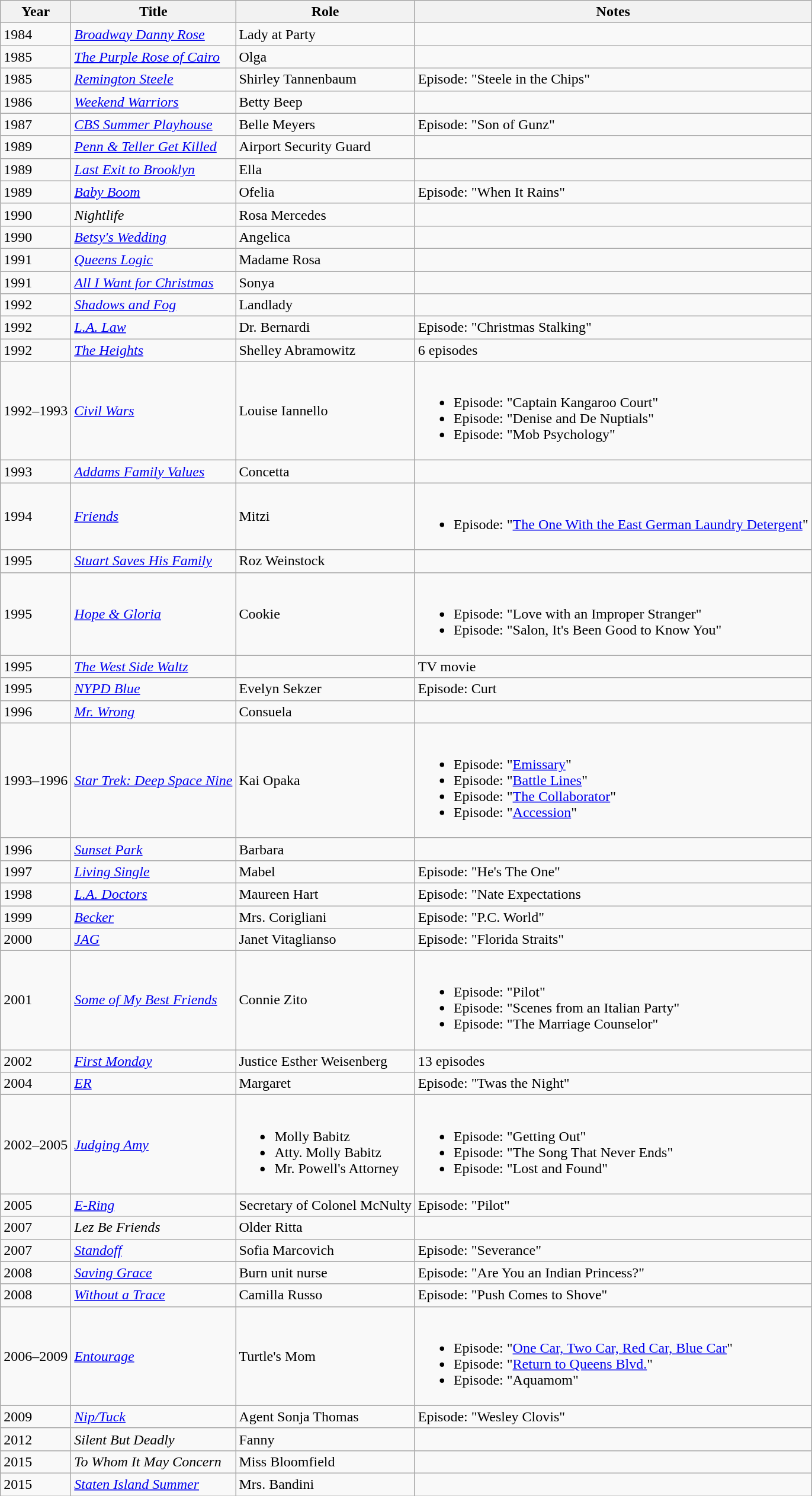<table class="wikitable sortable">
<tr>
<th>Year</th>
<th>Title</th>
<th>Role</th>
<th>Notes</th>
</tr>
<tr>
<td>1984</td>
<td><em><a href='#'>Broadway Danny Rose</a></em></td>
<td>Lady at Party</td>
<td></td>
</tr>
<tr>
<td>1985</td>
<td><em><a href='#'>The Purple Rose of Cairo</a></em></td>
<td>Olga</td>
<td></td>
</tr>
<tr>
<td>1985</td>
<td><em><a href='#'>Remington Steele</a></em></td>
<td>Shirley Tannenbaum</td>
<td>Episode: "Steele in the Chips"</td>
</tr>
<tr>
<td>1986</td>
<td><em><a href='#'>Weekend Warriors</a></em></td>
<td>Betty Beep</td>
<td></td>
</tr>
<tr>
<td>1987</td>
<td><em><a href='#'>CBS Summer Playhouse</a></em></td>
<td>Belle Meyers</td>
<td>Episode: "Son of Gunz"</td>
</tr>
<tr>
<td>1989</td>
<td><em><a href='#'>Penn & Teller Get Killed</a></em></td>
<td>Airport Security Guard</td>
<td></td>
</tr>
<tr>
<td>1989</td>
<td><em><a href='#'>Last Exit to Brooklyn</a></em></td>
<td>Ella</td>
<td></td>
</tr>
<tr>
<td>1989</td>
<td><a href='#'><em>Baby Boom</em></a></td>
<td>Ofelia</td>
<td>Episode: "When It Rains"</td>
</tr>
<tr>
<td>1990</td>
<td><em>Nightlife</em></td>
<td>Rosa Mercedes</td>
<td></td>
</tr>
<tr>
<td>1990</td>
<td><em><a href='#'>Betsy's Wedding</a></em></td>
<td>Angelica</td>
<td></td>
</tr>
<tr>
<td>1991</td>
<td><em><a href='#'>Queens Logic</a></em></td>
<td>Madame Rosa</td>
<td></td>
</tr>
<tr>
<td>1991</td>
<td><em><a href='#'>All I Want for Christmas</a></em></td>
<td>Sonya</td>
<td></td>
</tr>
<tr>
<td>1992</td>
<td><em><a href='#'>Shadows and Fog</a></em></td>
<td>Landlady</td>
<td></td>
</tr>
<tr>
<td>1992</td>
<td><em><a href='#'>L.A. Law</a></em></td>
<td>Dr. Bernardi</td>
<td>Episode: "Christmas Stalking"</td>
</tr>
<tr>
<td>1992</td>
<td><em><a href='#'>The Heights</a></em></td>
<td>Shelley Abramowitz</td>
<td>6 episodes</td>
</tr>
<tr>
<td>1992–1993</td>
<td><em><a href='#'>Civil Wars</a></em></td>
<td>Louise Iannello</td>
<td><br><ul><li>Episode: "Captain Kangaroo Court"</li><li>Episode: "Denise and De Nuptials"</li><li>Episode: "Mob Psychology"</li></ul></td>
</tr>
<tr>
<td>1993</td>
<td><em><a href='#'>Addams Family Values</a></em></td>
<td>Concetta</td>
<td></td>
</tr>
<tr>
<td>1994</td>
<td><em><a href='#'>Friends</a></em></td>
<td>Mitzi</td>
<td><br><ul><li>Episode: "<a href='#'>The One With the East German Laundry Detergent</a>"</li></ul></td>
</tr>
<tr>
<td>1995</td>
<td><em><a href='#'>Stuart Saves His Family</a></em></td>
<td>Roz Weinstock</td>
<td></td>
</tr>
<tr>
<td>1995</td>
<td><em><a href='#'>Hope & Gloria</a></em></td>
<td>Cookie</td>
<td><br><ul><li>Episode: "Love with an Improper Stranger"</li><li>Episode: "Salon, It's Been Good to Know You"</li></ul></td>
</tr>
<tr>
<td>1995</td>
<td><em><a href='#'>The West Side Waltz</a></em></td>
<td></td>
<td>TV movie</td>
</tr>
<tr>
<td>1995</td>
<td><em><a href='#'>NYPD Blue</a></em></td>
<td>Evelyn Sekzer</td>
<td>Episode: Curt</td>
</tr>
<tr>
<td>1996</td>
<td><em><a href='#'>Mr. Wrong</a></em></td>
<td>Consuela</td>
<td></td>
</tr>
<tr>
<td>1993–1996</td>
<td><em><a href='#'>Star Trek: Deep Space Nine</a></em></td>
<td>Kai Opaka</td>
<td><br><ul><li>Episode: "<a href='#'>Emissary</a>"</li><li>Episode: "<a href='#'>Battle Lines</a>"</li><li>Episode: "<a href='#'>The Collaborator</a>"</li><li>Episode: "<a href='#'>Accession</a>"</li></ul></td>
</tr>
<tr>
<td>1996</td>
<td><em><a href='#'>Sunset Park</a></em></td>
<td>Barbara</td>
<td></td>
</tr>
<tr>
<td>1997</td>
<td><em><a href='#'>Living Single</a></em></td>
<td>Mabel</td>
<td>Episode: "He's The One"</td>
</tr>
<tr>
<td>1998</td>
<td><em><a href='#'>L.A. Doctors</a></em></td>
<td>Maureen Hart</td>
<td>Episode: "Nate Expectations</td>
</tr>
<tr>
<td>1999</td>
<td><em><a href='#'>Becker</a></em></td>
<td>Mrs. Corigliani</td>
<td>Episode: "P.C. World"</td>
</tr>
<tr>
<td>2000</td>
<td><em><a href='#'>JAG</a></em></td>
<td>Janet Vitaglianso</td>
<td>Episode: "Florida Straits"</td>
</tr>
<tr>
<td>2001</td>
<td><em><a href='#'>Some of My Best Friends</a></em></td>
<td>Connie Zito</td>
<td><br><ul><li>Episode: "Pilot"</li><li>Episode: "Scenes from an Italian Party"</li><li>Episode: "The Marriage Counselor"</li></ul></td>
</tr>
<tr>
<td>2002</td>
<td><em><a href='#'>First Monday</a></em></td>
<td>Justice Esther Weisenberg</td>
<td>13 episodes</td>
</tr>
<tr>
<td>2004</td>
<td><em><a href='#'>ER</a></em></td>
<td>Margaret</td>
<td>Episode: "Twas the Night"</td>
</tr>
<tr>
<td>2002–2005</td>
<td><em><a href='#'>Judging Amy</a></em></td>
<td><br><ul><li>Molly Babitz</li><li>Atty. Molly Babitz</li><li>Mr. Powell's Attorney</li></ul></td>
<td><br><ul><li>Episode: "Getting Out"</li><li>Episode: "The Song That Never Ends"</li><li>Episode: "Lost and Found"</li></ul></td>
</tr>
<tr>
<td>2005</td>
<td><em><a href='#'>E-Ring</a></em></td>
<td>Secretary of Colonel McNulty</td>
<td>Episode: "Pilot"</td>
</tr>
<tr>
<td>2007</td>
<td><em>Lez Be Friends</em></td>
<td>Older Ritta</td>
<td></td>
</tr>
<tr>
<td>2007</td>
<td><em><a href='#'>Standoff</a></em></td>
<td>Sofia Marcovich</td>
<td>Episode: "Severance"</td>
</tr>
<tr>
<td>2008</td>
<td><em><a href='#'>Saving Grace</a></em></td>
<td>Burn unit nurse</td>
<td>Episode: "Are You an Indian Princess?"</td>
</tr>
<tr>
<td>2008</td>
<td><em><a href='#'>Without a Trace</a></em></td>
<td>Camilla Russo</td>
<td>Episode: "Push Comes to Shove"</td>
</tr>
<tr>
<td>2006–2009</td>
<td><em><a href='#'>Entourage</a></em></td>
<td>Turtle's Mom</td>
<td><br><ul><li>Episode: "<a href='#'>One Car, Two Car, Red Car, Blue Car</a>"</li><li>Episode: "<a href='#'>Return to Queens Blvd.</a>"</li><li>Episode: "Aquamom"</li></ul></td>
</tr>
<tr>
<td>2009</td>
<td><em><a href='#'>Nip/Tuck</a></em></td>
<td>Agent Sonja Thomas</td>
<td>Episode: "Wesley Clovis"</td>
</tr>
<tr>
<td>2012</td>
<td><em>Silent But Deadly</em></td>
<td>Fanny</td>
<td></td>
</tr>
<tr>
<td>2015</td>
<td><em>To Whom It May Concern</em></td>
<td>Miss Bloomfield</td>
<td></td>
</tr>
<tr>
<td>2015</td>
<td><em><a href='#'>Staten Island Summer</a></em></td>
<td>Mrs. Bandini</td>
<td></td>
</tr>
</table>
